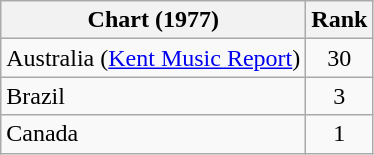<table class="wikitable sortable">
<tr>
<th scope="col">Chart (1977)</th>
<th scope="col">Rank</th>
</tr>
<tr>
<td>Australia (<a href='#'>Kent Music Report</a>)</td>
<td style="text-align:center;">30</td>
</tr>
<tr>
<td>Brazil</td>
<td style="text-align:center;">3</td>
</tr>
<tr>
<td>Canada</td>
<td style="text-align:center;">1</td>
</tr>
</table>
